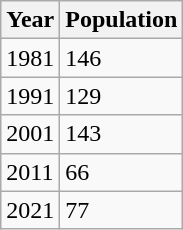<table class=wikitable>
<tr>
<th>Year</th>
<th>Population</th>
</tr>
<tr>
<td>1981</td>
<td>146</td>
</tr>
<tr>
<td>1991</td>
<td>129</td>
</tr>
<tr>
<td>2001</td>
<td>143</td>
</tr>
<tr>
<td>2011</td>
<td>66</td>
</tr>
<tr>
<td>2021</td>
<td>77</td>
</tr>
</table>
